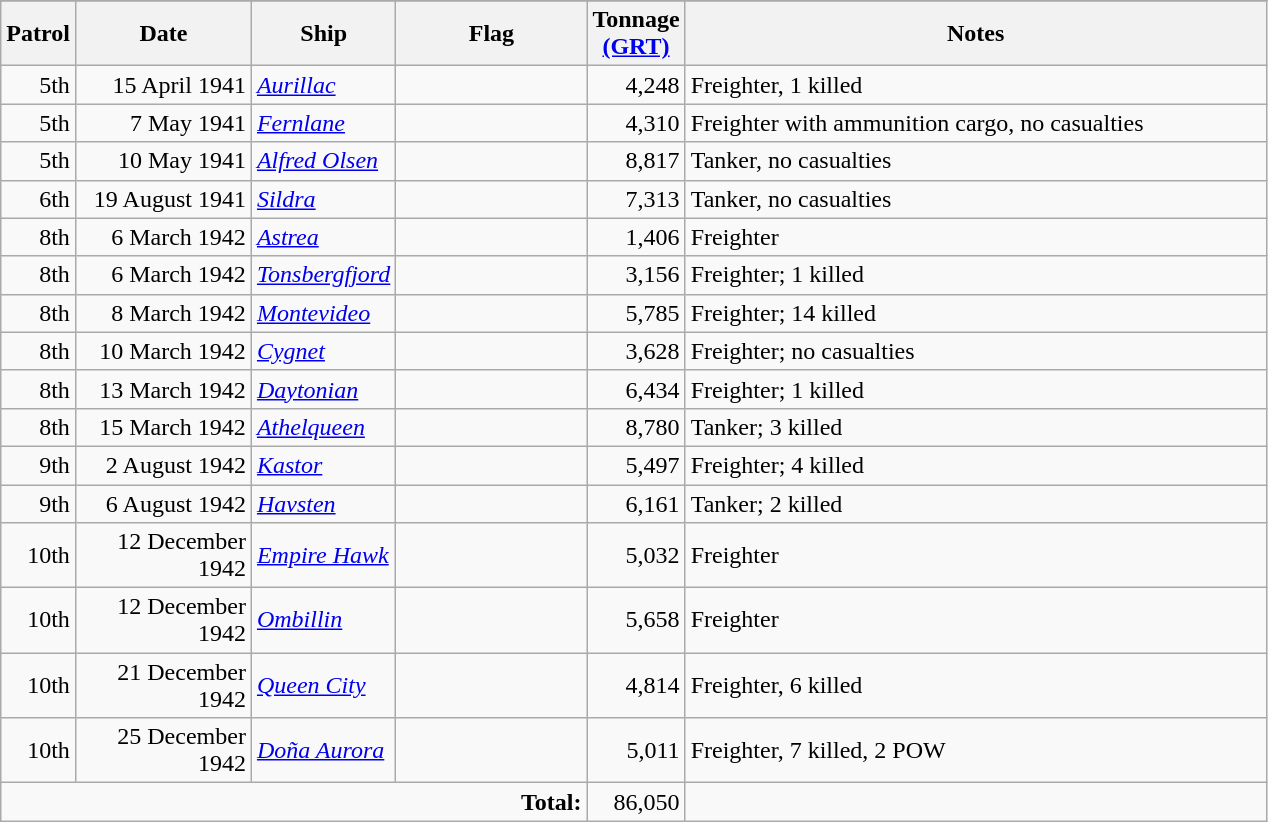<table class="wikitable sortable">
<tr>
</tr>
<tr>
<th scope="col" width="15px">Patrol</th>
<th scope="col" width="110px">Date</th>
<th scope="col" width="80px">Ship</th>
<th scope="col" width="120px">Flag</th>
<th scope="col" width="25px">Tonnage <a href='#'>(GRT)</a></th>
<th scope="col" width="380px">Notes</th>
</tr>
<tr>
<td align="right">5th</td>
<td align="right">15 April 1941</td>
<td align="left"><a href='#'><em>Aurillac</em></a></td>
<td align="left"></td>
<td align="right">4,248</td>
<td align="left">Freighter, 1 killed</td>
</tr>
<tr>
<td align="right">5th</td>
<td align="right">7 May 1941</td>
<td align="left"><a href='#'><em>Fernlane</em></a></td>
<td align="left"></td>
<td align="right">4,310</td>
<td align="left">Freighter with ammunition cargo, no casualties</td>
</tr>
<tr>
<td align="right">5th</td>
<td align="right">10 May 1941</td>
<td align="left"><a href='#'><em>Alfred Olsen</em></a></td>
<td align="left"></td>
<td align="right">8,817</td>
<td align="left">Tanker, no casualties</td>
</tr>
<tr>
<td align="right">6th</td>
<td align="right">19 August 1941</td>
<td align="left"><a href='#'><em>Sildra</em></a></td>
<td align="left"></td>
<td align="right">7,313</td>
<td align="left">Tanker, no casualties</td>
</tr>
<tr>
<td align="right">8th</td>
<td align="right">6 March 1942</td>
<td align="left"><a href='#'><em>Astrea</em></a></td>
<td align="left"></td>
<td align="right">1,406</td>
<td align="left">Freighter</td>
</tr>
<tr>
<td align="right">8th</td>
<td align="right">6 March 1942</td>
<td align="left"><a href='#'><em>Tonsbergfjord</em></a></td>
<td align="left"></td>
<td align="right">3,156</td>
<td align="left">Freighter; 1 killed</td>
</tr>
<tr>
<td align="right">8th</td>
<td align="right">8 March 1942</td>
<td align="left"><a href='#'><em>Montevideo</em></a></td>
<td align="left"></td>
<td align="right">5,785</td>
<td align="left">Freighter; 14 killed</td>
</tr>
<tr>
<td align="right">8th</td>
<td align="right">10 March 1942</td>
<td align="left"><a href='#'><em>Cygnet</em></a></td>
<td align="left"></td>
<td align="right">3,628</td>
<td align="left">Freighter; no casualties</td>
</tr>
<tr>
<td align="right">8th</td>
<td align="right">13 March 1942</td>
<td align="left"><a href='#'><em>Daytonian</em></a></td>
<td align="left"></td>
<td align="right">6,434</td>
<td align="left">Freighter; 1 killed</td>
</tr>
<tr>
<td align="right">8th</td>
<td align="right">15 March 1942</td>
<td align="left"><a href='#'><em>Athelqueen</em></a></td>
<td align="left"></td>
<td align="right">8,780</td>
<td align="left">Tanker; 3 killed</td>
</tr>
<tr>
<td align="right">9th</td>
<td align="right">2 August 1942</td>
<td align="left"><a href='#'><em>Kastor</em></a></td>
<td align="left"></td>
<td align="right">5,497</td>
<td align="left">Freighter; 4 killed</td>
</tr>
<tr>
<td align="right">9th</td>
<td align="right">6 August 1942</td>
<td align="left"><a href='#'><em>Havsten</em></a></td>
<td align="left"></td>
<td align="right">6,161</td>
<td align="left">Tanker; 2 killed</td>
</tr>
<tr>
<td align="right">10th</td>
<td align="right">12 December 1942</td>
<td align="left"><a href='#'><em>Empire Hawk</em></a></td>
<td align="left"></td>
<td align="right">5,032</td>
<td align="left">Freighter</td>
</tr>
<tr>
<td align="right">10th</td>
<td align="right">12 December 1942</td>
<td align="left"><a href='#'><em>Ombillin</em></a></td>
<td align="left"></td>
<td align="right">5,658</td>
<td align="left">Freighter</td>
</tr>
<tr>
<td align="right">10th</td>
<td align="right">21 December 1942</td>
<td align="left"><a href='#'><em>Queen City</em></a></td>
<td align="left"></td>
<td align="right">4,814</td>
<td align="left">Freighter, 6 killed</td>
</tr>
<tr>
<td align="right">10th</td>
<td align="right">25 December 1942</td>
<td align="left"><a href='#'><em>Doña Aurora</em></a></td>
<td align="left"></td>
<td align="right">5,011</td>
<td align="left">Freighter, 7 killed, 2 POW</td>
</tr>
<tr>
<td colspan=4 align="right"><strong>Total:</strong></td>
<td align="right">86,050</td>
<td></td>
</tr>
</table>
